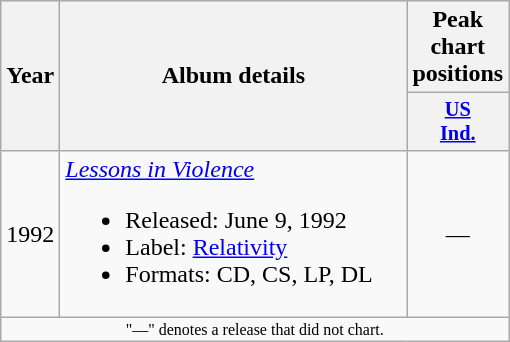<table class ="wikitable">
<tr>
<th rowspan="2" style="width:1em;">Year</th>
<th rowspan="2" style="width:14em;">Album details</th>
<th colspan="1">Peak chart positions</th>
</tr>
<tr>
<th style="width:3em;font-size:85%;"><a href='#'>US<br>Ind.</a><br></th>
</tr>
<tr>
<td align="center">1992</td>
<td><em><a href='#'>Lessons in Violence</a></em><br><ul><li>Released: June 9, 1992</li><li>Label: <a href='#'>Relativity</a></li><li>Formats: CD, CS, LP, DL</li></ul></td>
<td align="center">—</td>
</tr>
<tr>
<td align="center" colspan="3" style="font-size: 8pt">"—" denotes a release that did not chart.</td>
</tr>
</table>
